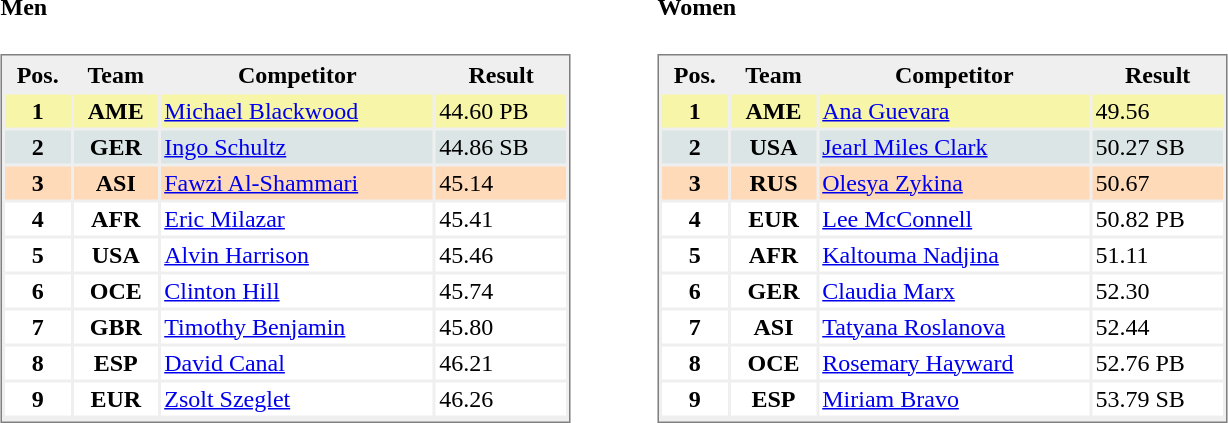<table>
<tr>
<td valign="top"><br><h4>Men</h4><table style="border-style:solid;border-width:1px;border-color:#808080;background-color:#EFEFEF" cellspacing="2" cellpadding="2" width="380px">
<tr bgcolor="#EFEFEF">
<th>Pos.</th>
<th>Team</th>
<th>Competitor</th>
<th>Result</th>
</tr>
<tr align="center" valign="top" bgcolor="#F7F6A8">
<th>1</th>
<th>AME</th>
<td align="left"><a href='#'>Michael Blackwood</a></td>
<td align="left">44.60 PB</td>
</tr>
<tr align="center" valign="top" bgcolor="#DCE5E5">
<th>2</th>
<th>GER</th>
<td align="left"><a href='#'>Ingo Schultz</a></td>
<td align="left">44.86 SB</td>
</tr>
<tr align="center" valign="top" bgcolor="#FFDAB9">
<th>3</th>
<th>ASI</th>
<td align="left"><a href='#'>Fawzi Al-Shammari</a></td>
<td align="left">45.14</td>
</tr>
<tr align="center" valign="top" bgcolor="#FFFFFF">
<th>4</th>
<th>AFR</th>
<td align="left"><a href='#'>Eric Milazar</a></td>
<td align="left">45.41</td>
</tr>
<tr align="center" valign="top" bgcolor="#FFFFFF">
<th>5</th>
<th>USA</th>
<td align="left"><a href='#'>Alvin Harrison</a></td>
<td align="left">45.46</td>
</tr>
<tr align="center" valign="top" bgcolor="#FFFFFF">
<th>6</th>
<th>OCE</th>
<td align="left"><a href='#'>Clinton Hill</a></td>
<td align="left">45.74</td>
</tr>
<tr align="center" valign="top" bgcolor="#FFFFFF">
<th>7</th>
<th>GBR</th>
<td align="left"><a href='#'>Timothy Benjamin</a></td>
<td align="left">45.80</td>
</tr>
<tr align="center" valign="top" bgcolor="#FFFFFF">
<th>8</th>
<th>ESP</th>
<td align="left"><a href='#'>David Canal</a></td>
<td align="left">46.21</td>
</tr>
<tr align="center" valign="top" bgcolor="#FFFFFF">
<th>9</th>
<th>EUR</th>
<td align="left"><a href='#'>Zsolt Szeglet</a></td>
<td align="left">46.26</td>
</tr>
<tr align="center" valign="top" bgcolor="#FFFFFF">
</tr>
</table>
</td>
<td width="50"> </td>
<td valign="top"><br><h4>Women</h4><table style="border-style:solid;border-width:1px;border-color:#808080;background-color:#EFEFEF" cellspacing="2" cellpadding="2" width="380px">
<tr bgcolor="#EFEFEF">
<th>Pos.</th>
<th>Team</th>
<th>Competitor</th>
<th>Result</th>
</tr>
<tr align="center" valign="top" bgcolor="#F7F6A8">
<th>1</th>
<th>AME</th>
<td align="left"><a href='#'>Ana Guevara</a></td>
<td align="left">49.56</td>
</tr>
<tr align="center" valign="top" bgcolor="#DCE5E5">
<th>2</th>
<th>USA</th>
<td align="left"><a href='#'>Jearl Miles Clark</a></td>
<td align="left">50.27 SB</td>
</tr>
<tr align="center" valign="top" bgcolor="#FFDAB9">
<th>3</th>
<th>RUS</th>
<td align="left"><a href='#'>Olesya Zykina</a></td>
<td align="left">50.67</td>
</tr>
<tr align="center" valign="top" bgcolor="#FFFFFF">
<th>4</th>
<th>EUR</th>
<td align="left"><a href='#'>Lee McConnell</a></td>
<td align="left">50.82 PB</td>
</tr>
<tr align="center" valign="top" bgcolor="#FFFFFF">
<th>5</th>
<th>AFR</th>
<td align="left"><a href='#'>Kaltouma Nadjina</a></td>
<td align="left">51.11</td>
</tr>
<tr align="center" valign="top" bgcolor="#FFFFFF">
<th>6</th>
<th>GER</th>
<td align="left"><a href='#'>Claudia Marx</a></td>
<td align="left">52.30</td>
</tr>
<tr align="center" valign="top" bgcolor="#FFFFFF">
<th>7</th>
<th>ASI</th>
<td align="left"><a href='#'>Tatyana Roslanova</a></td>
<td align="left">52.44</td>
</tr>
<tr align="center" valign="top" bgcolor="#FFFFFF">
<th>8</th>
<th>OCE</th>
<td align="left"><a href='#'>Rosemary Hayward</a></td>
<td align="left">52.76 PB</td>
</tr>
<tr align="center" valign="top" bgcolor="#FFFFFF">
<th>9</th>
<th>ESP</th>
<td align="left"><a href='#'>Miriam Bravo</a></td>
<td align="left">53.79 SB</td>
</tr>
<tr align="center" valign="top" bgcolor="#FFFFFF">
</tr>
</table>
</td>
</tr>
</table>
